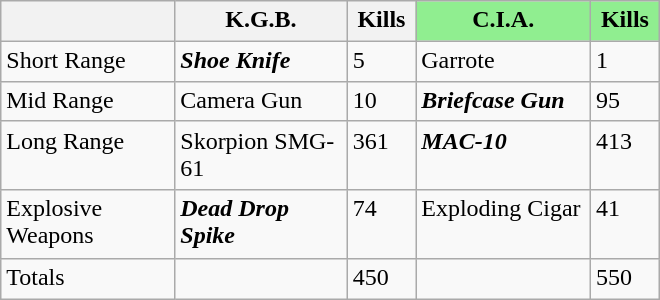<table class="wikitable" style="text-align:left; width:440px; height:200px">
<tr valign="top">
<th style="width:120px;"></th>
<th style="width:120px;">K.G.B.</th>
<th style="width:40px;">Kills</th>
<th style="width:120px; background:lightgreen;">C.I.A.</th>
<th style="width:40px; background:lightgreen;">Kills</th>
</tr>
<tr valign="top">
<td>Short Range</td>
<td><strong><em>Shoe Knife</em></strong></td>
<td>5</td>
<td>Garrote</td>
<td>1</td>
</tr>
<tr valign="top">
<td>Mid Range</td>
<td>Camera Gun</td>
<td>10</td>
<td><strong><em>Briefcase Gun</em></strong></td>
<td>95</td>
</tr>
<tr valign="top">
<td>Long Range</td>
<td>Skorpion SMG-61</td>
<td>361</td>
<td><strong><em>MAC-10</em></strong></td>
<td>413</td>
</tr>
<tr valign="top">
<td>Explosive Weapons</td>
<td><strong><em>Dead Drop Spike</em></strong></td>
<td>74</td>
<td>Exploding Cigar</td>
<td>41</td>
</tr>
<tr valign="top">
<td>Totals</td>
<td></td>
<td>450</td>
<td></td>
<td>550</td>
</tr>
</table>
